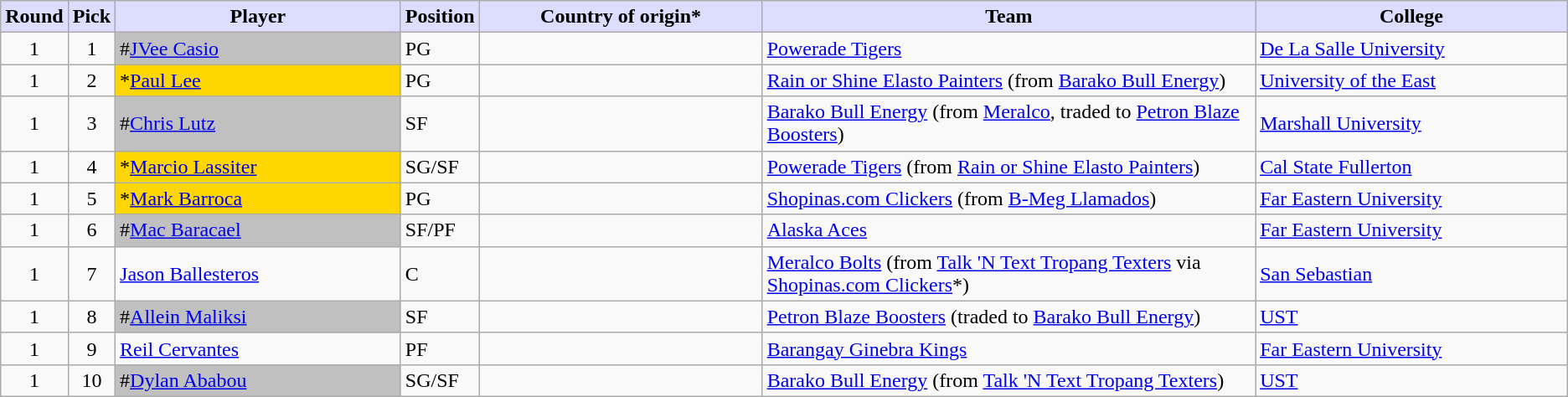<table class="wikitable sortable sortable">
<tr>
<th style="background:#ddf; width:1%;">Round</th>
<th style="background:#ddf; width:1%;">Pick</th>
<th style="background:#ddf; width:20%;">Player</th>
<th style="background:#ddf; width:1%;">Position</th>
<th style="background:#ddf; width:20%;">Country of origin*</th>
<th style="background:#ddf; width:35%;">Team</th>
<th style="background:#ddf; width:25%;">College</th>
</tr>
<tr>
<td align=center>1</td>
<td align=center>1</td>
<td bgcolor=silver>#<a href='#'>JVee Casio</a></td>
<td>PG</td>
<td></td>
<td><a href='#'>Powerade Tigers</a></td>
<td><a href='#'>De La Salle University</a></td>
</tr>
<tr>
<td align=center>1</td>
<td align=center>2</td>
<td bgcolor=gold>*<a href='#'>Paul Lee</a></td>
<td>PG</td>
<td></td>
<td><a href='#'>Rain or Shine Elasto Painters</a> (from <a href='#'>Barako Bull Energy</a>)</td>
<td><a href='#'>University of the East</a></td>
</tr>
<tr>
<td align=center>1</td>
<td align=center>3</td>
<td bgcolor=silver>#<a href='#'>Chris Lutz</a></td>
<td>SF</td>
<td></td>
<td><a href='#'>Barako Bull Energy</a> (from <a href='#'>Meralco</a>, traded to <a href='#'>Petron Blaze Boosters</a>)</td>
<td><a href='#'>Marshall University</a></td>
</tr>
<tr>
<td align=center>1</td>
<td align=center>4</td>
<td bgcolor=gold>*<a href='#'>Marcio Lassiter</a></td>
<td>SG/SF</td>
<td></td>
<td><a href='#'>Powerade Tigers</a> (from <a href='#'>Rain or Shine Elasto Painters</a>)</td>
<td><a href='#'>Cal State Fullerton</a></td>
</tr>
<tr>
<td align=center>1</td>
<td align=center>5</td>
<td bgcolor=gold>*<a href='#'>Mark Barroca</a></td>
<td>PG</td>
<td></td>
<td><a href='#'>Shopinas.com Clickers</a> (from <a href='#'>B-Meg Llamados</a>)</td>
<td><a href='#'>Far Eastern University</a></td>
</tr>
<tr>
<td align=center>1</td>
<td align=center>6</td>
<td bgcolor=silver>#<a href='#'>Mac Baracael</a></td>
<td>SF/PF</td>
<td></td>
<td><a href='#'>Alaska Aces</a></td>
<td><a href='#'>Far Eastern University</a></td>
</tr>
<tr>
<td align=center>1</td>
<td align=center>7</td>
<td><a href='#'>Jason Ballesteros</a></td>
<td>C</td>
<td></td>
<td><a href='#'>Meralco Bolts</a>  (from <a href='#'>Talk 'N Text Tropang Texters</a> via <a href='#'>Shopinas.com Clickers</a>*)</td>
<td><a href='#'>San Sebastian</a></td>
</tr>
<tr>
<td align=center>1</td>
<td align=center>8</td>
<td bgcolor=silver>#<a href='#'>Allein Maliksi</a></td>
<td>SF</td>
<td></td>
<td><a href='#'>Petron Blaze Boosters</a>   (traded to <a href='#'>Barako Bull Energy</a>)</td>
<td><a href='#'>UST</a></td>
</tr>
<tr>
<td align=center>1</td>
<td align=center>9</td>
<td><a href='#'>Reil Cervantes</a></td>
<td>PF</td>
<td></td>
<td><a href='#'>Barangay Ginebra Kings</a></td>
<td><a href='#'>Far Eastern University</a></td>
</tr>
<tr>
<td align=center>1</td>
<td align=center>10</td>
<td bgcolor=silver>#<a href='#'>Dylan Ababou</a></td>
<td>SG/SF</td>
<td></td>
<td><a href='#'>Barako Bull Energy</a> (from <a href='#'>Talk 'N Text Tropang Texters</a>)</td>
<td><a href='#'>UST</a></td>
</tr>
</table>
